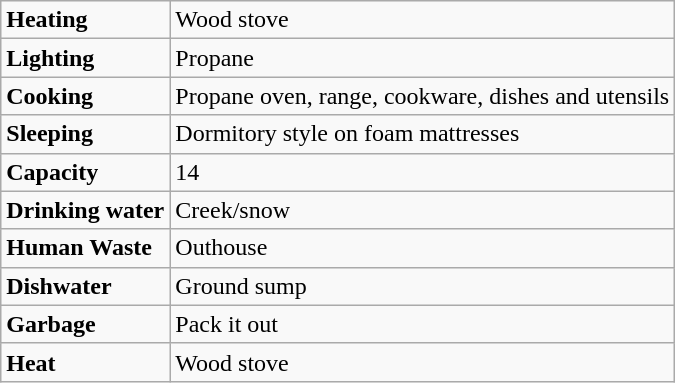<table class = "wikitable">
<tr>
<td><strong>Heating</strong></td>
<td>Wood stove</td>
</tr>
<tr>
<td><strong>Lighting</strong></td>
<td>Propane</td>
</tr>
<tr>
<td><strong>Cooking</strong></td>
<td>Propane oven, range, cookware, dishes and utensils</td>
</tr>
<tr>
<td><strong>Sleeping</strong></td>
<td>Dormitory style on foam mattresses</td>
</tr>
<tr>
<td><strong>Capacity</strong></td>
<td>14</td>
</tr>
<tr>
<td><strong>Drinking water</strong></td>
<td>Creek/snow</td>
</tr>
<tr>
<td><strong>Human Waste</strong></td>
<td>Outhouse</td>
</tr>
<tr>
<td><strong>Dishwater</strong></td>
<td>Ground sump</td>
</tr>
<tr>
<td><strong>Garbage</strong></td>
<td>Pack it out</td>
</tr>
<tr>
<td><strong>Heat</strong></td>
<td>Wood stove</td>
</tr>
</table>
